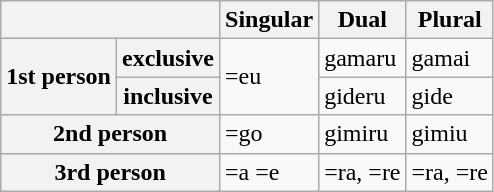<table class="wikitable">
<tr>
<th colspan="2"></th>
<th>Singular</th>
<th>Dual</th>
<th>Plural</th>
</tr>
<tr>
<th rowspan="2">1st person</th>
<th>exclusive</th>
<td rowspan="2">=eu</td>
<td>gamaru</td>
<td>gamai</td>
</tr>
<tr>
<th>inclusive</th>
<td>gideru</td>
<td>gide</td>
</tr>
<tr>
<th colspan="2">2nd person</th>
<td>=go</td>
<td>gimiru</td>
<td>gimiu</td>
</tr>
<tr>
<th colspan="2">3rd person</th>
<td>=a =e</td>
<td>=ra, =re</td>
<td>=ra, =re</td>
</tr>
</table>
